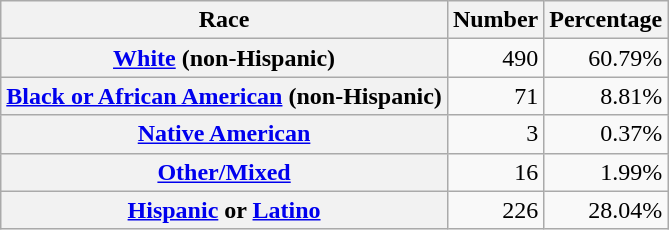<table class="wikitable" style="text-align:right">
<tr>
<th scope="col">Race</th>
<th scope="col">Number</th>
<th scope="col">Percentage</th>
</tr>
<tr>
<th scope="row"><a href='#'>White</a> (non-Hispanic)</th>
<td>490</td>
<td>60.79%</td>
</tr>
<tr>
<th scope="row"><a href='#'>Black or African American</a> (non-Hispanic)</th>
<td>71</td>
<td>8.81%</td>
</tr>
<tr>
<th scope="row"><a href='#'>Native American</a></th>
<td>3</td>
<td>0.37%</td>
</tr>
<tr>
<th scope="row"><a href='#'>Other/Mixed</a></th>
<td>16</td>
<td>1.99%</td>
</tr>
<tr>
<th scope="row"><a href='#'>Hispanic</a> or <a href='#'>Latino</a></th>
<td>226</td>
<td>28.04%</td>
</tr>
</table>
